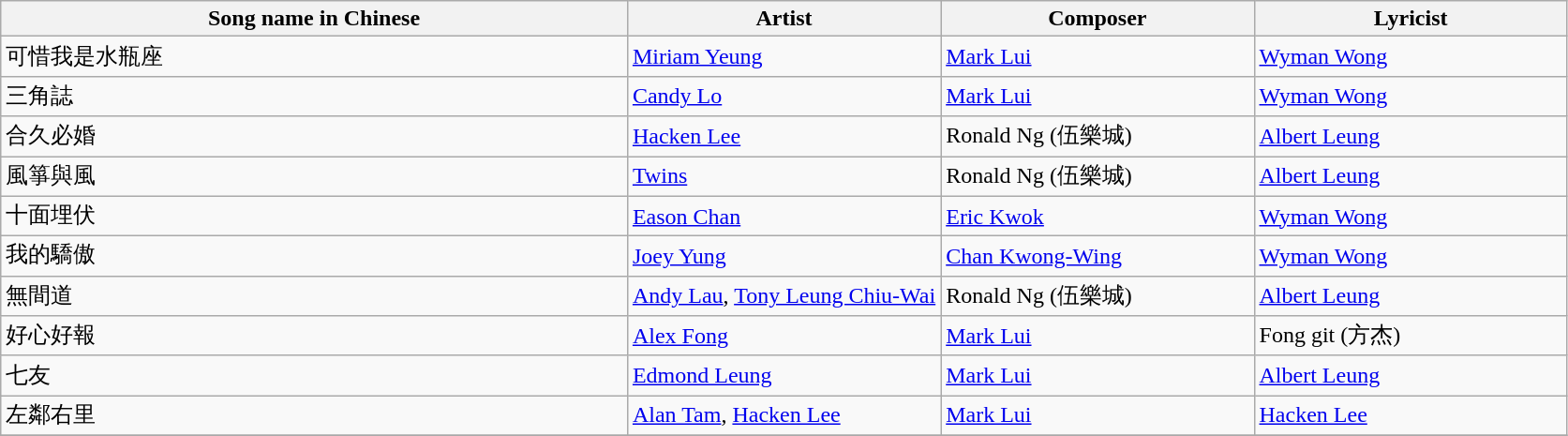<table class="wikitable">
<tr>
<th width=40%>Song name in Chinese</th>
<th width=20%>Artist</th>
<th width=20%>Composer</th>
<th width=20%>Lyricist</th>
</tr>
<tr>
<td>可惜我是水瓶座</td>
<td><a href='#'>Miriam Yeung</a></td>
<td><a href='#'>Mark Lui</a></td>
<td><a href='#'>Wyman Wong</a></td>
</tr>
<tr>
<td>三角誌</td>
<td><a href='#'>Candy Lo</a></td>
<td><a href='#'>Mark Lui</a></td>
<td><a href='#'>Wyman Wong</a></td>
</tr>
<tr>
<td>合久必婚</td>
<td><a href='#'>Hacken Lee</a></td>
<td>Ronald Ng (伍樂城)</td>
<td><a href='#'>Albert Leung</a></td>
</tr>
<tr>
<td>風箏與風</td>
<td><a href='#'>Twins</a></td>
<td>Ronald Ng (伍樂城)</td>
<td><a href='#'>Albert Leung</a></td>
</tr>
<tr>
<td>十面埋伏</td>
<td><a href='#'>Eason Chan</a></td>
<td><a href='#'>Eric Kwok</a></td>
<td><a href='#'>Wyman Wong</a></td>
</tr>
<tr>
<td>我的驕傲</td>
<td><a href='#'>Joey Yung</a></td>
<td><a href='#'>Chan Kwong-Wing</a></td>
<td><a href='#'>Wyman Wong</a></td>
</tr>
<tr>
<td>無間道</td>
<td><a href='#'>Andy Lau</a>, <a href='#'>Tony Leung Chiu-Wai</a></td>
<td>Ronald Ng (伍樂城)</td>
<td><a href='#'>Albert Leung</a></td>
</tr>
<tr>
<td>好心好報</td>
<td><a href='#'>Alex Fong</a></td>
<td><a href='#'>Mark Lui</a></td>
<td>Fong git (方杰)</td>
</tr>
<tr>
<td>七友</td>
<td><a href='#'>Edmond Leung</a></td>
<td><a href='#'>Mark Lui</a></td>
<td><a href='#'>Albert Leung</a></td>
</tr>
<tr>
<td>左鄰右里</td>
<td><a href='#'>Alan Tam</a>, <a href='#'>Hacken Lee</a></td>
<td><a href='#'>Mark Lui</a></td>
<td><a href='#'>Hacken Lee</a></td>
</tr>
<tr>
</tr>
</table>
